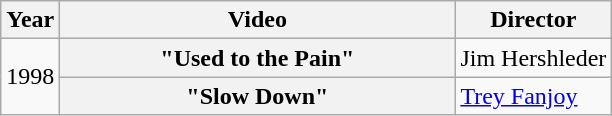<table class="wikitable plainrowheaders">
<tr>
<th>Year</th>
<th style="width:16em;">Video</th>
<th>Director</th>
</tr>
<tr>
<td rowspan="2">1998</td>
<th scope="row">"Used to the Pain"</th>
<td>Jim Hershleder</td>
</tr>
<tr>
<th scope="row">"Slow Down"</th>
<td><a href='#'>Trey Fanjoy</a></td>
</tr>
</table>
